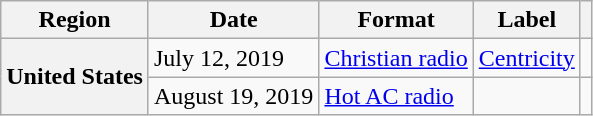<table class="wikitable plainrowheaders">
<tr>
<th scope="col">Region</th>
<th scope="col">Date</th>
<th scope="col">Format</th>
<th scope="col">Label</th>
<th scope="col"></th>
</tr>
<tr>
<th scope="row" rowspan="2">United States</th>
<td>July 12, 2019</td>
<td><a href='#'>Christian radio</a></td>
<td><a href='#'>Centricity</a></td>
<td></td>
</tr>
<tr>
<td>August 19, 2019</td>
<td><a href='#'>Hot AC radio</a></td>
<td></td>
<td></td>
</tr>
</table>
